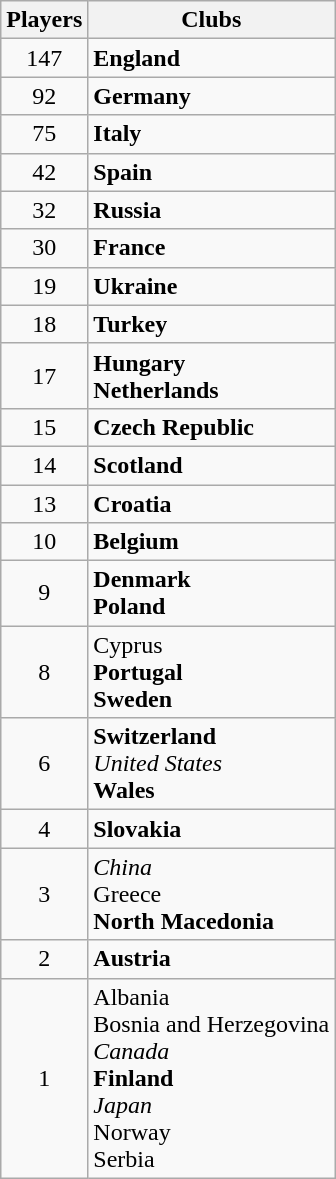<table class="wikitable">
<tr>
<th>Players</th>
<th>Clubs</th>
</tr>
<tr>
<td align=center>147</td>
<td> <strong>England</strong></td>
</tr>
<tr>
<td align=center>92</td>
<td> <strong>Germany</strong></td>
</tr>
<tr>
<td align=center>75</td>
<td> <strong>Italy</strong></td>
</tr>
<tr>
<td align=center>42</td>
<td> <strong>Spain</strong></td>
</tr>
<tr>
<td align=center>32</td>
<td> <strong>Russia</strong></td>
</tr>
<tr>
<td align=center>30</td>
<td> <strong>France</strong></td>
</tr>
<tr>
<td align=center>19</td>
<td> <strong>Ukraine</strong></td>
</tr>
<tr>
<td align=center>18</td>
<td> <strong>Turkey</strong></td>
</tr>
<tr>
<td align=center>17</td>
<td> <strong>Hungary</strong><br> <strong>Netherlands</strong></td>
</tr>
<tr>
<td align=center>15</td>
<td> <strong>Czech Republic</strong></td>
</tr>
<tr>
<td align=center>14</td>
<td> <strong>Scotland</strong></td>
</tr>
<tr>
<td align=center>13</td>
<td> <strong>Croatia</strong></td>
</tr>
<tr>
<td align=center>10</td>
<td> <strong>Belgium</strong></td>
</tr>
<tr>
<td align=center>9</td>
<td> <strong>Denmark</strong><br> <strong>Poland</strong></td>
</tr>
<tr>
<td align=center>8</td>
<td> Cyprus<br> <strong>Portugal</strong><br> <strong>Sweden</strong></td>
</tr>
<tr>
<td align=center>6</td>
<td> <strong>Switzerland</strong><br> <em>United States</em><br> <strong>Wales</strong></td>
</tr>
<tr>
<td align=center>4</td>
<td> <strong>Slovakia</strong></td>
</tr>
<tr>
<td align=center>3</td>
<td> <em>China</em><br> Greece<br> <strong>North Macedonia</strong></td>
</tr>
<tr>
<td align=center>2</td>
<td> <strong>Austria</strong></td>
</tr>
<tr>
<td align=center>1</td>
<td> Albania<br> Bosnia and Herzegovina<br> <em>Canada</em><br> <strong>Finland</strong><br> <em>Japan</em><br> Norway<br> Serbia</td>
</tr>
</table>
